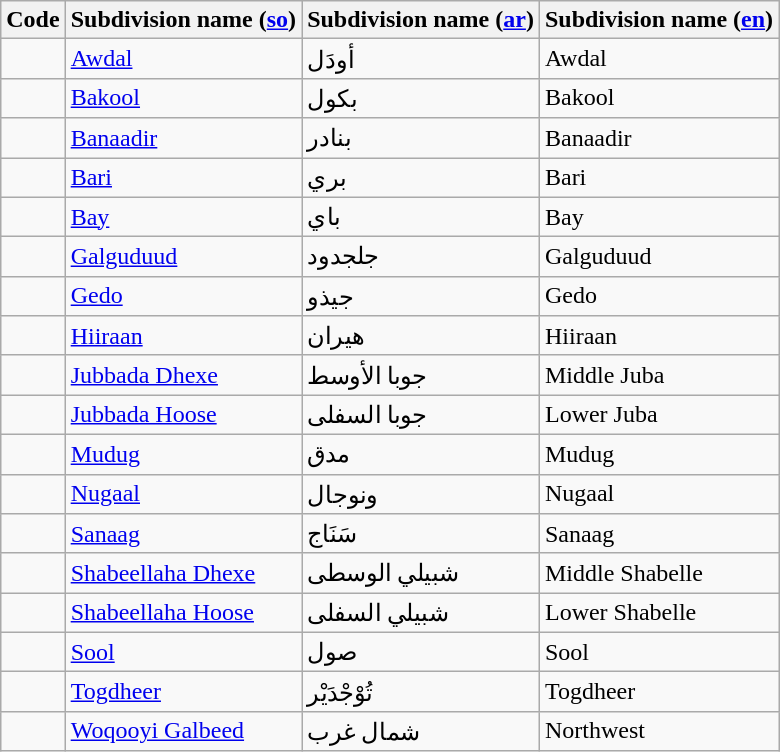<table class="wikitable sortable">
<tr>
<th>Code</th>
<th>Subdivision name (<a href='#'>so</a>)</th>
<th>Subdivision name (<a href='#'>ar</a>) </th>
<th>Subdivision name (<a href='#'>en</a>) </th>
</tr>
<tr>
<td></td>
<td><a href='#'>Awdal</a></td>
<td>أودَل</td>
<td>Awdal</td>
</tr>
<tr>
<td></td>
<td><a href='#'>Bakool</a></td>
<td>بكول</td>
<td>Bakool</td>
</tr>
<tr>
<td></td>
<td><a href='#'>Banaadir</a></td>
<td>بنادر</td>
<td>Banaadir</td>
</tr>
<tr>
<td></td>
<td><a href='#'>Bari</a></td>
<td>بري</td>
<td>Bari</td>
</tr>
<tr>
<td></td>
<td><a href='#'>Bay</a></td>
<td>باي</td>
<td>Bay</td>
</tr>
<tr>
<td></td>
<td><a href='#'>Galguduud</a></td>
<td>جلجدود</td>
<td>Galguduud</td>
</tr>
<tr>
<td></td>
<td><a href='#'>Gedo</a></td>
<td>جيذو</td>
<td>Gedo</td>
</tr>
<tr>
<td></td>
<td><a href='#'>Hiiraan</a></td>
<td>هيران</td>
<td>Hiiraan</td>
</tr>
<tr>
<td></td>
<td><a href='#'>Jubbada Dhexe</a></td>
<td>جوبا الأوسط</td>
<td>Middle Juba</td>
</tr>
<tr>
<td></td>
<td><a href='#'>Jubbada Hoose</a></td>
<td>جوبا السفلى</td>
<td>Lower Juba</td>
</tr>
<tr>
<td></td>
<td><a href='#'>Mudug</a></td>
<td>مدق</td>
<td>Mudug</td>
</tr>
<tr>
<td></td>
<td><a href='#'>Nugaal</a></td>
<td>ونوجال</td>
<td>Nugaal</td>
</tr>
<tr>
<td></td>
<td><a href='#'>Sanaag</a></td>
<td>سَنَاج</td>
<td>Sanaag</td>
</tr>
<tr>
<td></td>
<td><a href='#'>Shabeellaha Dhexe</a></td>
<td>شبيلي الوسطى</td>
<td>Middle Shabelle</td>
</tr>
<tr>
<td></td>
<td><a href='#'>Shabeellaha Hoose</a></td>
<td>شبيلي السفلى</td>
<td>Lower Shabelle</td>
</tr>
<tr>
<td></td>
<td><a href='#'>Sool</a></td>
<td>صول</td>
<td>Sool</td>
</tr>
<tr>
<td></td>
<td><a href='#'>Togdheer</a></td>
<td>تُوْجْدَيْر</td>
<td>Togdheer</td>
</tr>
<tr>
<td></td>
<td><a href='#'>Woqooyi Galbeed</a></td>
<td>شمال غرب</td>
<td>Northwest</td>
</tr>
</table>
